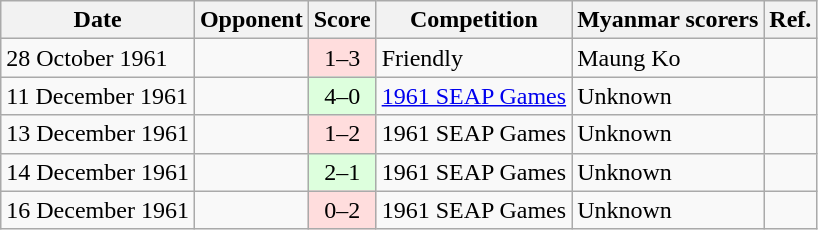<table class="wikitable sortable">
<tr>
<th>Date</th>
<th>Opponent</th>
<th>Score</th>
<th>Competition</th>
<th class="unsortable">Myanmar scorers</th>
<th class="unsortable">Ref.</th>
</tr>
<tr>
<td>28 October 1961</td>
<td></td>
<td align="center" bgcolor="#ffdddd">1–3</td>
<td>Friendly</td>
<td>Maung Ko</td>
<td></td>
</tr>
<tr>
<td>11 December 1961</td>
<td></td>
<td align="center" bgcolor="#ddffdd">4–0</td>
<td><a href='#'>1961 SEAP Games</a></td>
<td>Unknown</td>
<td></td>
</tr>
<tr>
<td>13 December 1961</td>
<td></td>
<td align="center" bgcolor="#ffdddd">1–2</td>
<td>1961 SEAP Games</td>
<td>Unknown</td>
<td></td>
</tr>
<tr>
<td>14 December 1961</td>
<td></td>
<td align="center" bgcolor="#ddffdd">2–1</td>
<td>1961 SEAP Games</td>
<td>Unknown</td>
<td></td>
</tr>
<tr>
<td>16 December 1961</td>
<td></td>
<td align="center" bgcolor="#ffdddd">0–2</td>
<td>1961 SEAP Games</td>
<td>Unknown</td>
<td></td>
</tr>
</table>
